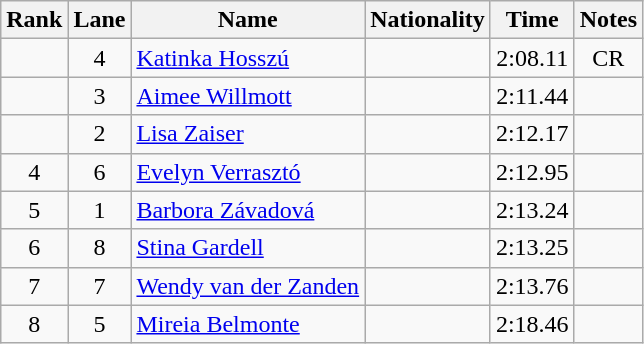<table class="wikitable sortable" style="text-align:center">
<tr>
<th>Rank</th>
<th>Lane</th>
<th>Name</th>
<th>Nationality</th>
<th>Time</th>
<th>Notes</th>
</tr>
<tr>
<td></td>
<td>4</td>
<td align=left><a href='#'>Katinka Hosszú</a></td>
<td align=left></td>
<td>2:08.11</td>
<td>CR</td>
</tr>
<tr>
<td></td>
<td>3</td>
<td align=left><a href='#'>Aimee Willmott</a></td>
<td align=left></td>
<td>2:11.44</td>
<td></td>
</tr>
<tr>
<td></td>
<td>2</td>
<td align=left><a href='#'>Lisa Zaiser</a></td>
<td align=left></td>
<td>2:12.17</td>
<td></td>
</tr>
<tr>
<td>4</td>
<td>6</td>
<td align=left><a href='#'>Evelyn Verrasztó</a></td>
<td align=left></td>
<td>2:12.95</td>
<td></td>
</tr>
<tr>
<td>5</td>
<td>1</td>
<td align=left><a href='#'>Barbora Závadová</a></td>
<td align=left></td>
<td>2:13.24</td>
<td></td>
</tr>
<tr>
<td>6</td>
<td>8</td>
<td align=left><a href='#'>Stina Gardell</a></td>
<td align=left></td>
<td>2:13.25</td>
<td></td>
</tr>
<tr>
<td>7</td>
<td>7</td>
<td align=left><a href='#'>Wendy van der Zanden</a></td>
<td align=left></td>
<td>2:13.76</td>
<td></td>
</tr>
<tr>
<td>8</td>
<td>5</td>
<td align=left><a href='#'>Mireia Belmonte</a></td>
<td align=left></td>
<td>2:18.46</td>
<td></td>
</tr>
</table>
